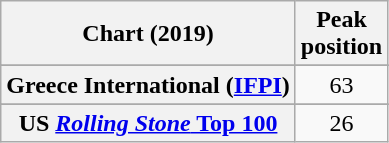<table class="wikitable sortable plainrowheaders" style="text-align:center">
<tr>
<th scope="col">Chart (2019)</th>
<th scope="col">Peak<br>position</th>
</tr>
<tr>
</tr>
<tr>
<th scope="row">Greece International (<a href='#'>IFPI</a>)</th>
<td>63</td>
</tr>
<tr>
</tr>
<tr>
</tr>
<tr>
</tr>
<tr>
</tr>
<tr>
</tr>
<tr>
<th scope="row">US <a href='#'><em>Rolling Stone</em> Top 100</a></th>
<td>26</td>
</tr>
</table>
